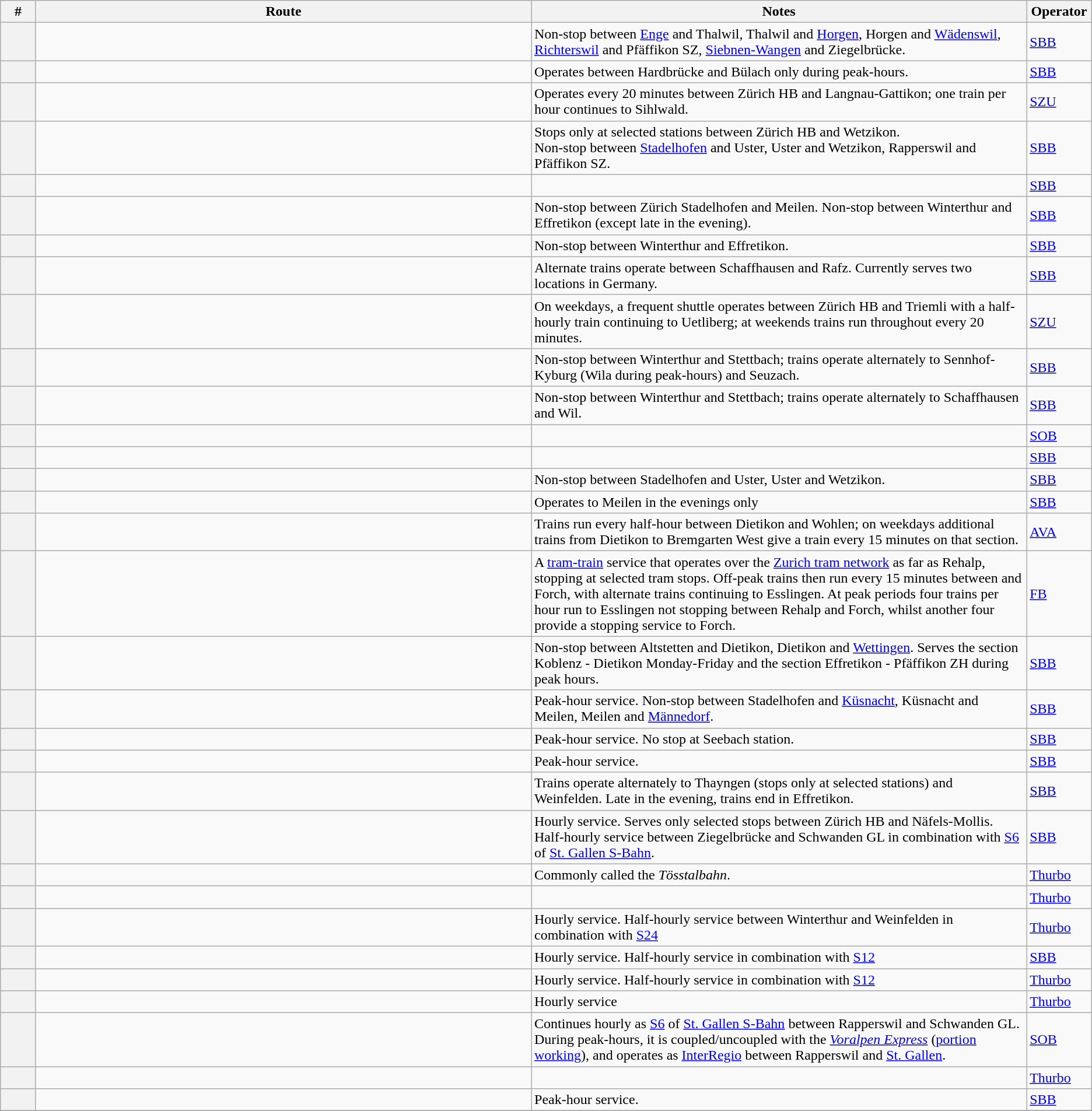<table class="wikitable plainrowheaders">
<tr>
<th scope="col" style="width:3%;">#</th>
<th scope="col" style="width:42%;">Route</th>
<th scope="col" style="width:42%;">Notes</th>
<th scope="col" style="width:3%;">Operator</th>
</tr>
<tr>
<th scope="row"></th>
<td></td>
<td>Non-stop between <a href='#'>Enge</a> and Thalwil, Thalwil and <a href='#'>Horgen</a>, Horgen and <a href='#'>Wädenswil</a>, <a href='#'>Richterswil</a> and Pfäffikon SZ, <a href='#'>Siebnen-Wangen</a> and Ziegelbrücke.</td>
<td><a href='#'>SBB</a></td>
</tr>
<tr>
<th scope="row"></th>
<td></td>
<td>Operates between Hardbrücke and Bülach only during peak-hours.</td>
<td><a href='#'>SBB</a></td>
</tr>
<tr>
<th scope="row"></th>
<td></td>
<td>Operates every 20 minutes between Zürich HB and Langnau-Gattikon; one train per hour continues to Sihlwald.</td>
<td><a href='#'>SZU</a></td>
</tr>
<tr>
<th scope="row"></th>
<td></td>
<td>Stops only at selected stations between Zürich HB and Wetzikon.<br>Non-stop between <a href='#'>Stadelhofen</a> and Uster, Uster and Wetzikon, Rapperswil and Pfäffikon SZ.</td>
<td><a href='#'>SBB</a></td>
</tr>
<tr>
<th scope="row"></th>
<td></td>
<td></td>
<td><a href='#'>SBB</a></td>
</tr>
<tr>
<th scope="row"></th>
<td></td>
<td>Non-stop between Zürich Stadelhofen and Meilen. Non-stop between Winterthur and Effretikon (except late in the evening).</td>
<td><a href='#'>SBB</a></td>
</tr>
<tr>
<th scope="row"></th>
<td></td>
<td>Non-stop between Winterthur and Effretikon.</td>
<td><a href='#'>SBB</a></td>
</tr>
<tr>
<th scope="row"></th>
<td></td>
<td>Alternate trains operate between Schaffhausen and Rafz. Currently serves two locations in Germany.</td>
<td><a href='#'>SBB</a></td>
</tr>
<tr>
<th scope="row"></th>
<td></td>
<td>On weekdays, a frequent shuttle operates between Zürich HB and Triemli with a half-hourly train continuing to Uetliberg; at weekends trains run throughout every 20 minutes.</td>
<td><a href='#'>SZU</a></td>
</tr>
<tr>
<th scope="row"></th>
<td></td>
<td>Non-stop between Winterthur and Stettbach; trains operate alternately to Sennhof-Kyburg (Wila during peak-hours) and Seuzach.</td>
<td><a href='#'>SBB</a></td>
</tr>
<tr>
<th scope="row"></th>
<td></td>
<td>Non-stop between Winterthur and Stettbach; trains operate alternately to Schaffhausen and Wil.</td>
<td><a href='#'>SBB</a></td>
</tr>
<tr>
<th scope="row"></th>
<td></td>
<td></td>
<td><a href='#'>SOB</a></td>
</tr>
<tr>
<th scope="row"></th>
<td></td>
<td></td>
<td><a href='#'>SBB</a></td>
</tr>
<tr>
<th scope="row"></th>
<td></td>
<td>Non-stop between Stadelhofen and Uster, Uster and Wetzikon.</td>
<td><a href='#'>SBB</a></td>
</tr>
<tr>
<th scope="row"></th>
<td></td>
<td>Operates to Meilen in the evenings only</td>
<td><a href='#'>SBB</a></td>
</tr>
<tr>
<th scope="row"></th>
<td></td>
<td>Trains run every half-hour between Dietikon and Wohlen; on weekdays additional trains from Dietikon to Bremgarten West give a train every 15 minutes on that section.</td>
<td><a href='#'>AVA</a></td>
</tr>
<tr>
<th scope="row"></th>
<td></td>
<td>A <a href='#'>tram-train</a> service that operates over the <a href='#'>Zurich tram network</a> as far as Rehalp, stopping at selected tram stops. Off-peak trains then run every 15 minutes between  and Forch, with alternate trains continuing to Esslingen. At peak periods four trains per hour run to Esslingen not stopping between Rehalp and Forch, whilst another four provide a stopping service to Forch.</td>
<td><a href='#'>FB</a></td>
</tr>
<tr>
<th scope="row"></th>
<td></td>
<td>Non-stop between Altstetten and Dietikon, Dietikon and <a href='#'>Wettingen</a>. Serves the section Koblenz - Dietikon Monday-Friday and the section Effretikon - Pfäffikon ZH during peak hours. </td>
<td><a href='#'>SBB</a></td>
</tr>
<tr>
<th scope="row"></th>
<td></td>
<td>Peak-hour service. Non-stop between Stadelhofen and <a href='#'>Küsnacht</a>, Küsnacht and Meilen, Meilen and <a href='#'>Männedorf</a>.</td>
<td><a href='#'>SBB</a></td>
</tr>
<tr>
<th scope="row"></th>
<td></td>
<td>Peak-hour service. No stop at Seebach station.</td>
<td><a href='#'>SBB</a></td>
</tr>
<tr>
<th scope="row"></th>
<td></td>
<td>Peak-hour service.</td>
<td><a href='#'>SBB</a></td>
</tr>
<tr>
<th scope="row"></th>
<td></td>
<td>Trains operate alternately to Thayngen (stops only at selected stations) and Weinfelden. Late in the evening, trains end in Effretikon.</td>
<td><a href='#'>SBB</a></td>
</tr>
<tr>
<th scope="row"></th>
<td></td>
<td>Hourly service. Serves only selected stops between Zürich HB and Näfels-Mollis. Half-hourly service between Ziegelbrücke and Schwanden GL in combination with <a href='#'>S6</a> of <a href='#'>St. Gallen S-Bahn</a>.</td>
<td><a href='#'>SBB</a></td>
</tr>
<tr>
<th scope="row"></th>
<td></td>
<td>Commonly called the <em>Tösstalbahn</em>.</td>
<td><a href='#'>Thurbo</a></td>
</tr>
<tr>
<th scope="row"></th>
<td></td>
<td></td>
<td><a href='#'>Thurbo</a></td>
</tr>
<tr>
<th scope="row"></th>
<td></td>
<td>Hourly service. Half-hourly service between Winterthur and Weinfelden in combination with <a href='#'>S24</a></td>
<td><a href='#'>Thurbo</a></td>
</tr>
<tr>
<th scope="row"></th>
<td></td>
<td>Hourly service. Half-hourly service in combination with <a href='#'>S12</a></td>
<td><a href='#'>SBB</a></td>
</tr>
<tr>
<th scope="row"></th>
<td></td>
<td>Hourly service. Half-hourly service in combination with <a href='#'>S12</a></td>
<td><a href='#'>Thurbo</a></td>
</tr>
<tr>
<th scope="row"></th>
<td></td>
<td>Hourly service</td>
<td><a href='#'>Thurbo</a></td>
</tr>
<tr>
<th scope="row"></th>
<td></td>
<td>Continues hourly as <a href='#'>S6</a> of <a href='#'>St. Gallen S-Bahn</a> between Rapperswil and Schwanden GL. During peak-hours, it is coupled/uncoupled with the <em><a href='#'>Voralpen Express</a></em> (<a href='#'>portion working</a>), and operates as <a href='#'>InterRegio</a> between Rapperswil and <a href='#'>St. Gallen</a>.</td>
<td><a href='#'>SOB</a></td>
</tr>
<tr>
<th scope="row"></th>
<td></td>
<td></td>
<td><a href='#'>Thurbo</a></td>
</tr>
<tr>
<th scope="row"></th>
<td></td>
<td>Peak-hour service.</td>
<td><a href='#'>SBB</a></td>
</tr>
<tr>
</tr>
</table>
